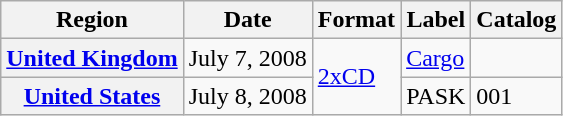<table class="wikitable plainrowheaders" style="text-align:left">
<tr>
<th scope="col">Region</th>
<th scope="col">Date</th>
<th scope="col">Format</th>
<th scope="col">Label</th>
<th scope="col">Catalog</th>
</tr>
<tr>
<th scope="row"><a href='#'>United Kingdom</a></th>
<td>July 7, 2008</td>
<td rowspan="2"><a href='#'>2xCD</a></td>
<td><a href='#'>Cargo</a></td>
<td></td>
</tr>
<tr>
<th scope="row"><a href='#'>United States</a></th>
<td>July 8, 2008</td>
<td>PASK</td>
<td>001</td>
</tr>
</table>
